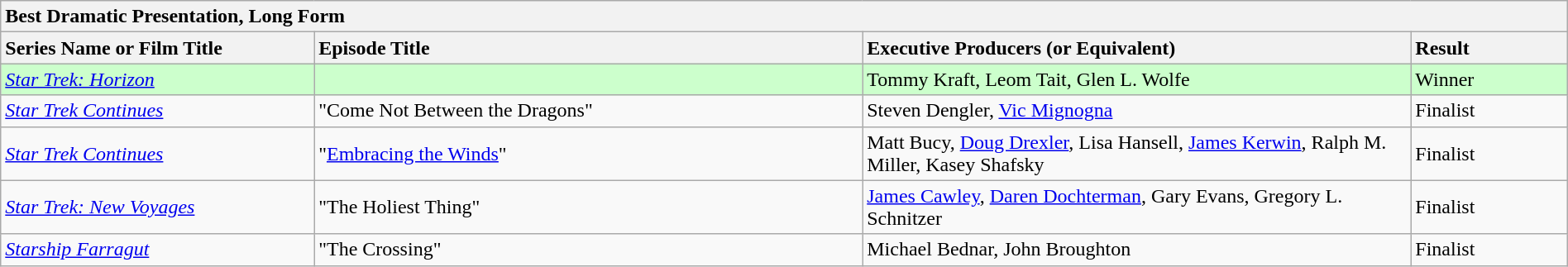<table class="wikitable" width=100%>
<tr>
<th colspan="4" ! style="text-align:left;">Best Dramatic Presentation, Long Form</th>
</tr>
<tr>
<th style="text-align:left; width: 20%;"><strong>Series Name or Film Title</strong></th>
<th style="text-align:left; width: 35%;"><strong>Episode Title</strong></th>
<th style="text-align:left; width: 35%;"><strong>Executive Producers (or Equivalent)</strong></th>
<th style="text-align:left; width: 10%;"><strong>Result</strong></th>
</tr>
<tr style="background-color:#ccffcc;">
<td><em><a href='#'>Star Trek: Horizon</a></em></td>
<td></td>
<td>Tommy Kraft, Leom Tait, Glen L. Wolfe</td>
<td>Winner</td>
</tr>
<tr>
<td><em><a href='#'>Star Trek Continues</a></em></td>
<td>"Come Not Between the Dragons"</td>
<td>Steven Dengler, <a href='#'>Vic Mignogna</a></td>
<td>Finalist</td>
</tr>
<tr>
<td><em><a href='#'>Star Trek Continues</a></em></td>
<td>"<a href='#'>Embracing the Winds</a>"</td>
<td>Matt Bucy, <a href='#'>Doug Drexler</a>, Lisa Hansell, <a href='#'>James Kerwin</a>, Ralph M. Miller, Kasey Shafsky</td>
<td>Finalist</td>
</tr>
<tr>
<td><em><a href='#'>Star Trek: New Voyages</a></em></td>
<td>"The Holiest Thing"</td>
<td><a href='#'>James Cawley</a>, <a href='#'>Daren Dochterman</a>, Gary Evans, Gregory L. Schnitzer</td>
<td>Finalist</td>
</tr>
<tr>
<td><em><a href='#'>Starship Farragut</a></em></td>
<td>"The Crossing"</td>
<td>Michael Bednar, John Broughton</td>
<td>Finalist</td>
</tr>
</table>
